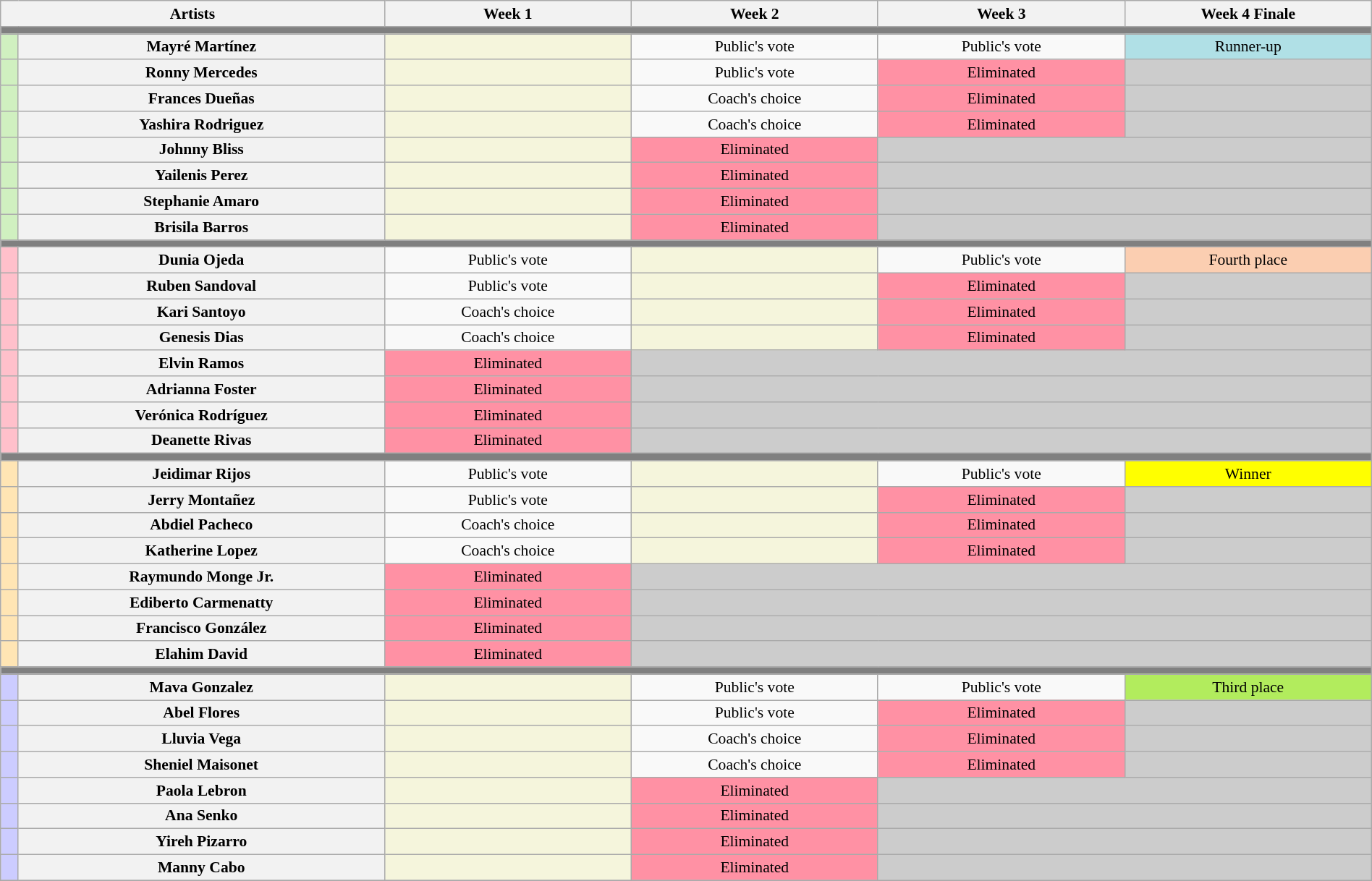<table class="wikitable"  style="font-size:90%; text-align:center; width:100%;">
<tr>
<th colspan="2">Artists</th>
<th style="width:18%;">Week 1</th>
<th style="width:18%;">Week 2</th>
<th style="width:18%;">Week 3</th>
<th style="width:18%;">Week 4 Finale</th>
</tr>
<tr>
<th colspan="6" style="background:gray;"></th>
</tr>
<tr>
<th style="background:#d0f0c0;"></th>
<th>Mayré Martínez</th>
<td style="background:#f5f5dc;"></td>
<td>Public's vote</td>
<td>Public's vote</td>
<td style="background:#b0e0e6;">Runner-up</td>
</tr>
<tr>
<th style="background:#d0f0c0;"></th>
<th>Ronny Mercedes</th>
<td style="background:#f5f5dc;"></td>
<td>Public's vote</td>
<td style="background:#ff91a4">Eliminated</td>
<td colspan="1" style="background:#ccc"></td>
</tr>
<tr>
<th style="background:#d0f0c0;"></th>
<th>Frances Dueñas</th>
<td style="background:#f5f5dc;"></td>
<td>Coach's choice</td>
<td style="background:#ff91a4">Eliminated</td>
<td colspan="1" style="background:#ccc"></td>
</tr>
<tr>
<th style="background:#d0f0c0;"></th>
<th>Yashira Rodriguez</th>
<td style="background:#f5f5dc;"></td>
<td>Coach's choice</td>
<td style="background:#ff91a4">Eliminated</td>
<td colspan="1" style="background:#ccc"></td>
</tr>
<tr>
<th style="background:#d0f0c0;"></th>
<th>Johnny Bliss</th>
<td style="background:#f5f5dc;"></td>
<td style="background:#ff91a4">Eliminated</td>
<td colspan="3" style="background:#ccc"></td>
</tr>
<tr>
<th style="background:#d0f0c0;"></th>
<th>Yailenis Perez</th>
<td style="background:#f5f5dc;"></td>
<td style="background:#ff91a4">Eliminated</td>
<td colspan="3" style="background:#ccc"></td>
</tr>
<tr>
<th style="background:#d0f0c0;"></th>
<th>Stephanie Amaro</th>
<td style="background:#f5f5dc;"></td>
<td style="background:#ff91a4">Eliminated</td>
<td colspan="3" style="background:#ccc"></td>
</tr>
<tr>
<th style="background:#d0f0c0;"></th>
<th>Brisila Barros</th>
<td style="background:#f5f5dc;"></td>
<td style="background:#ff91a4">Eliminated</td>
<td colspan="3" style="background:#ccc"></td>
</tr>
<tr>
<th colspan="6" style="background:gray;"></th>
</tr>
<tr>
<th style="background:pink;"></th>
<th>Dunia Ojeda</th>
<td style="background:;">Public's vote</td>
<td style="background:#f5f5dc;"></td>
<td>Public's vote</td>
<td style="background:#fbceb1;">Fourth place</td>
</tr>
<tr>
<th style="background:pink;"></th>
<th>Ruben Sandoval</th>
<td style="background:;">Public's vote</td>
<td style="background:#f5f5dc;"></td>
<td style="background:#ff91a4">Eliminated</td>
<td colspan="1" style="background:#ccc"></td>
</tr>
<tr>
<th style="background:pink;"></th>
<th>Kari Santoyo</th>
<td style="background:;">Coach's choice</td>
<td style="background:#f5f5dc;"></td>
<td style="background:#ff91a4">Eliminated</td>
<td colspan="1" style="background:#ccc"></td>
</tr>
<tr>
<th style="background:pink;"></th>
<th>Genesis Dias</th>
<td style="background:;">Coach's choice</td>
<td style="background:#f5f5dc;"></td>
<td style="background:#ff91a4">Eliminated</td>
<td colspan="1" style="background:#ccc"></td>
</tr>
<tr>
<th style="background:pink;"></th>
<th>Elvin Ramos</th>
<td style="background:#FF91A4;">Eliminated</td>
<td colspan="3" style="background:#ccc;"></td>
</tr>
<tr>
<th style="background:pink;"></th>
<th>Adrianna Foster</th>
<td style="background:#FF91A4;">Eliminated</td>
<td colspan="3" style="background:#ccc;"></td>
</tr>
<tr>
<th style="background:pink;"></th>
<th>Verónica Rodríguez</th>
<td style="background:#FF91A4;">Eliminated</td>
<td colspan="3" style="background:#ccc;"></td>
</tr>
<tr>
<th style="background:pink;"></th>
<th>Deanette Rivas</th>
<td style="background:#FF91A4;">Eliminated</td>
<td colspan="3" style="background:#ccc;"></td>
</tr>
<tr>
<th colspan="6" style="background:gray;"></th>
</tr>
<tr>
<th style="background:#ffe5b4;"></th>
<th>Jeidimar Rijos</th>
<td>Public's vote</td>
<td style="background:#f5f5dc;"></td>
<td>Public's vote</td>
<td style="background:yellow;">Winner</td>
</tr>
<tr>
<th style="background:#ffe5b4;"></th>
<th>Jerry Montañez</th>
<td>Public's vote</td>
<td style="background:#f5f5dc;"></td>
<td style="background:#ff91a4">Eliminated</td>
<td colspan="1" style="background:#ccc"></td>
</tr>
<tr>
<th style="background:#ffe5b4;"></th>
<th>Abdiel Pacheco</th>
<td>Coach's choice</td>
<td style="background:#f5f5dc;"></td>
<td style="background:#ff91a4">Eliminated</td>
<td colspan="1" style="background:#ccc"></td>
</tr>
<tr>
<th style="background:#ffe5b4;"></th>
<th>Katherine Lopez</th>
<td>Coach's choice</td>
<td style="background:#f5f5dc;"></td>
<td style="background:#ff91a4">Eliminated</td>
<td colspan="1" style="background:#ccc"></td>
</tr>
<tr>
<th style="background:#ffe5b4;"></th>
<th>Raymundo Monge Jr.</th>
<td style="background:#FF91A4">Eliminated</td>
<td colspan="3" style="background:#ccc"></td>
</tr>
<tr>
<th style="background:#ffe5b4;"></th>
<th>Ediberto Carmenatty</th>
<td style="background:#FF91A4">Eliminated</td>
<td colspan="3" style="background:#ccc"></td>
</tr>
<tr>
<th style="background:#ffe5b4;"></th>
<th>Francisco González</th>
<td style="background:#FF91A4">Eliminated</td>
<td colspan="3" style="background:#ccc"></td>
</tr>
<tr>
<th style="background:#ffe5b4;"></th>
<th>Elahim David</th>
<td style="background:#FF91A4">Eliminated</td>
<td colspan="3" style="background:#ccc"></td>
</tr>
<tr>
<th colspan="6" style="background:gray;"></th>
</tr>
<tr>
<th style="background:#ccf;"></th>
<th>Mava Gonzalez</th>
<td style="background:#f5f5dc"></td>
<td>Public's vote</td>
<td>Public's vote</td>
<td style="background:#b2ec5d;">Third place</td>
</tr>
<tr>
<th style="background:#ccf;"></th>
<th>Abel Flores</th>
<td style="background:#f5f5dc"></td>
<td>Public's vote</td>
<td style="background:#ff91a4">Eliminated</td>
<td colspan="1" style="background:#ccc"></td>
</tr>
<tr>
<th style="background:#ccf;"></th>
<th>Lluvia Vega</th>
<td style="background:#f5f5dc"></td>
<td>Coach's choice</td>
<td style="background:#ff91a4">Eliminated</td>
<td colspan="1" style="background:#ccc"></td>
</tr>
<tr>
<th style="background:#ccf;"></th>
<th>Sheniel Maisonet</th>
<td style="background:#f5f5dc"></td>
<td>Coach's choice</td>
<td style="background:#ff91a4">Eliminated</td>
<td colspan="1" style="background:#ccc"></td>
</tr>
<tr>
<th style="background:#ccf;"></th>
<th>Paola Lebron</th>
<td style="background:#f5f5dc"></td>
<td style="background:#FF91A4">Eliminated</td>
<td colspan="3" style="background:#ccc"></td>
</tr>
<tr>
<th style="background:#ccf;"></th>
<th>Ana Senko</th>
<td style="background:#f5f5dc"></td>
<td style="background:#ff91a4">Eliminated</td>
<td colspan="3" style="background:#ccc"></td>
</tr>
<tr>
<th style="background:#ccf;"></th>
<th>Yireh Pizarro</th>
<td style="background:#f5f5dc"></td>
<td style="background:#ff91a4">Eliminated</td>
<td colspan="3" style="background:#ccc"></td>
</tr>
<tr>
<th style="background:#ccf;"></th>
<th>Manny Cabo</th>
<td style="background:#f5f5dc"></td>
<td style="background:#ff91a4">Eliminated</td>
<td colspan="3" style="background:#ccc"></td>
</tr>
<tr>
</tr>
</table>
